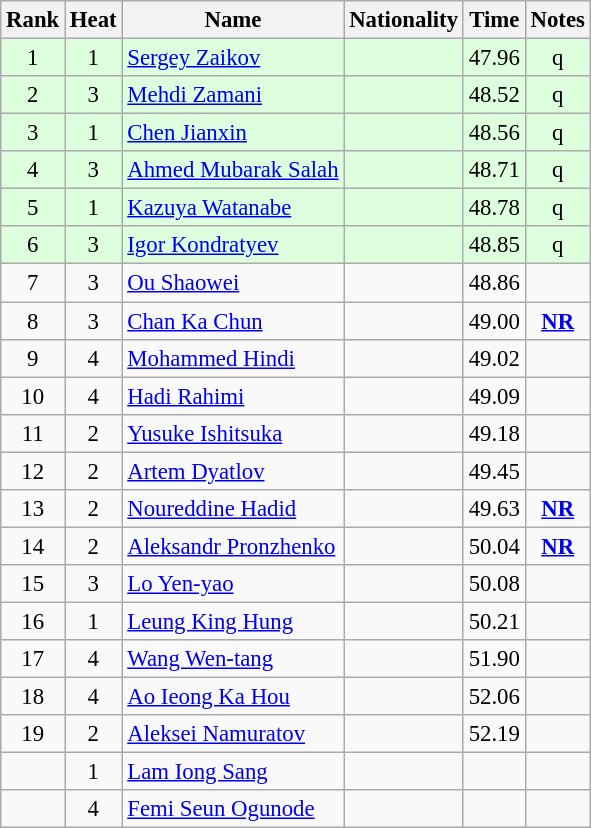<table class="wikitable sortable" style="text-align:center;font-size:95%">
<tr>
<th>Rank</th>
<th>Heat</th>
<th>Name</th>
<th>Nationality</th>
<th>Time</th>
<th>Notes</th>
</tr>
<tr bgcolor=ddffdd>
<td>1</td>
<td>1</td>
<td align=left><a href='#'>Sergey Zaikov</a></td>
<td align=left></td>
<td>47.96</td>
<td>q</td>
</tr>
<tr bgcolor=ddffdd>
<td>2</td>
<td>3</td>
<td align=left><a href='#'>Mehdi Zamani</a></td>
<td align=left></td>
<td>48.52</td>
<td>q</td>
</tr>
<tr bgcolor=ddffdd>
<td>3</td>
<td>1</td>
<td align=left><a href='#'>Chen Jianxin</a></td>
<td align=left></td>
<td>48.56</td>
<td>q</td>
</tr>
<tr bgcolor=ddffdd>
<td>4</td>
<td>3</td>
<td align=left><a href='#'>Ahmed Mubarak Salah</a></td>
<td align=left></td>
<td>48.71</td>
<td>q</td>
</tr>
<tr bgcolor=ddffdd>
<td>5</td>
<td>1</td>
<td align=left><a href='#'>Kazuya Watanabe</a></td>
<td align=left></td>
<td>48.78</td>
<td>q</td>
</tr>
<tr bgcolor=ddffdd>
<td>6</td>
<td>3</td>
<td align=left><a href='#'>Igor Kondratyev</a></td>
<td align=left></td>
<td>48.85</td>
<td>q</td>
</tr>
<tr>
<td>7</td>
<td>3</td>
<td align=left><a href='#'>Ou Shaowei</a></td>
<td align=left></td>
<td>48.86</td>
<td></td>
</tr>
<tr>
<td>8</td>
<td>3</td>
<td align=left><a href='#'>Chan Ka Chun</a></td>
<td align=left></td>
<td>49.00</td>
<td><strong><a href='#'>NR</a></strong></td>
</tr>
<tr>
<td>9</td>
<td>4</td>
<td align=left><a href='#'>Mohammed Hindi</a></td>
<td align=left></td>
<td>49.02</td>
<td></td>
</tr>
<tr>
<td>10</td>
<td>4</td>
<td align=left><a href='#'>Hadi Rahimi</a></td>
<td align=left></td>
<td>49.09</td>
<td></td>
</tr>
<tr>
<td>11</td>
<td>2</td>
<td align=left><a href='#'>Yusuke Ishitsuka</a></td>
<td align=left></td>
<td>49.18</td>
<td></td>
</tr>
<tr>
<td>12</td>
<td>2</td>
<td align=left><a href='#'>Artem Dyatlov</a></td>
<td align=left></td>
<td>49.45</td>
<td></td>
</tr>
<tr>
<td>13</td>
<td>2</td>
<td align=left><a href='#'>Noureddine Hadid</a></td>
<td align=left></td>
<td>49.63</td>
<td><strong><a href='#'>NR</a></strong></td>
</tr>
<tr>
<td>14</td>
<td>2</td>
<td align=left><a href='#'>Aleksandr Pronzhenko</a></td>
<td align=left></td>
<td>50.04</td>
<td><strong><a href='#'>NR</a></strong></td>
</tr>
<tr>
<td>15</td>
<td>3</td>
<td align=left><a href='#'>Lo Yen-yao</a></td>
<td align=left></td>
<td>50.08</td>
<td></td>
</tr>
<tr>
<td>16</td>
<td>1</td>
<td align=left><a href='#'>Leung King Hung</a></td>
<td align=left></td>
<td>50.21</td>
<td></td>
</tr>
<tr>
<td>17</td>
<td>4</td>
<td align=left><a href='#'>Wang Wen-tang</a></td>
<td align=left></td>
<td>51.90</td>
<td></td>
</tr>
<tr>
<td>18</td>
<td>4</td>
<td align=left><a href='#'>Ao Ieong Ka Hou</a></td>
<td align=left></td>
<td>52.06</td>
<td></td>
</tr>
<tr>
<td>19</td>
<td>2</td>
<td align=left><a href='#'>Aleksei Namuratov</a></td>
<td align=left></td>
<td>52.19</td>
<td></td>
</tr>
<tr>
<td></td>
<td>1</td>
<td align=left><a href='#'>Lam Iong Sang</a></td>
<td align=left></td>
<td></td>
<td></td>
</tr>
<tr>
<td></td>
<td>4</td>
<td align=left><a href='#'>Femi Seun Ogunode</a></td>
<td align=left></td>
<td></td>
<td></td>
</tr>
</table>
